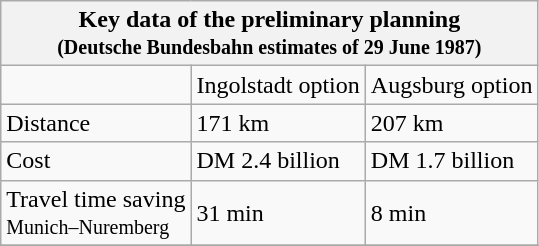<table class="wikitable floatright">
<tr class="hintergrundfarbe6">
<th ! colspan="3">Key data of the preliminary planning<br><small>(Deutsche Bundesbahn estimates of 29 June 1987)</small></th>
</tr>
<tr>
<td></td>
<td>Ingolstadt option</td>
<td>Augsburg option</td>
</tr>
<tr>
<td>Distance</td>
<td>171 km</td>
<td>207 km</td>
</tr>
<tr>
<td>Cost</td>
<td>DM 2.4 billion</td>
<td>DM 1.7 billion</td>
</tr>
<tr>
<td>Travel time saving<br><small>Munich–Nuremberg</small></td>
<td>31 min</td>
<td>8 min</td>
</tr>
<tr>
</tr>
</table>
